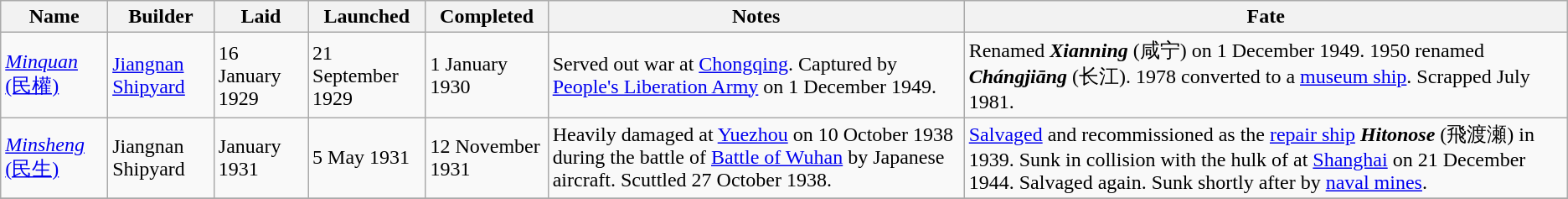<table class="wikitable">
<tr>
<th>Name</th>
<th>Builder</th>
<th>Laid</th>
<th>Launched</th>
<th>Completed</th>
<th>Notes</th>
<th>Fate</th>
</tr>
<tr>
<td><a href='#'><em>Minquan</em> (民權)</a><br><small></small></td>
<td><a href='#'>Jiangnan Shipyard</a></td>
<td>16 January 1929</td>
<td>21 September 1929</td>
<td>1 January 1930</td>
<td>Served out war at <a href='#'>Chongqing</a>. Captured by <a href='#'>People's Liberation Army</a> on 1 December 1949.</td>
<td>Renamed <strong><em>Xianning</em></strong> (咸宁) on 1 December 1949. 1950 renamed <strong><em>Chángjiāng</em></strong> (长江). 1978 converted to a <a href='#'>museum ship</a>. Scrapped July 1981.</td>
</tr>
<tr>
<td><a href='#'><em>Minsheng</em> (民生)</a><br><small></small></td>
<td>Jiangnan Shipyard</td>
<td>January 1931</td>
<td>5 May 1931</td>
<td>12 November 1931</td>
<td>Heavily damaged at <a href='#'>Yuezhou</a> on 10 October 1938 during the battle of <a href='#'>Battle of Wuhan</a> by Japanese aircraft. Scuttled 27 October 1938.</td>
<td><a href='#'>Salvaged</a> and recommissioned as the <a href='#'>repair ship</a> <strong><em>Hitonose</em></strong> (飛渡瀬) in 1939. Sunk in collision with the hulk of  at <a href='#'>Shanghai</a> on 21 December 1944. Salvaged again. Sunk shortly after by <a href='#'>naval mines</a>.</td>
</tr>
<tr>
</tr>
</table>
